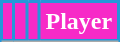<table class="wikitable sortable">
<tr>
<th style="background:#f72ac7; color:white; border:2px solid #2597d9;" scope="col"></th>
<th style="background:#f72ac7; color:white; border:2px solid #2597d9;" scope="col"></th>
<th style="background:#f72ac7; color:white; border:2px solid #2597d9;" scope="col"></th>
<th style="background:#f72ac7; color:white; border:2px solid #2597d9;" scope="col">Player</th>
</tr>
<tr>
</tr>
</table>
